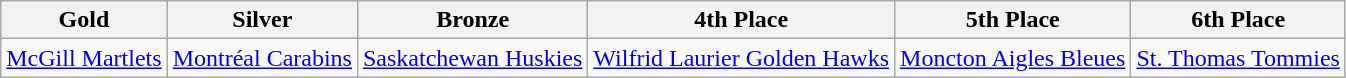<table class="wikitable">
<tr>
<th> Gold</th>
<th> Silver</th>
<th> Bronze</th>
<th>4th Place</th>
<th>5th Place</th>
<th>6th Place</th>
</tr>
<tr>
<td><a href='#'>McGill Martlets</a></td>
<td><a href='#'>Montréal Carabins</a></td>
<td><a href='#'>Saskatchewan Huskies</a></td>
<td><a href='#'>Wilfrid Laurier Golden Hawks</a></td>
<td><a href='#'>Moncton Aigles Bleues</a></td>
<td><a href='#'>St. Thomas Tommies</a></td>
</tr>
</table>
